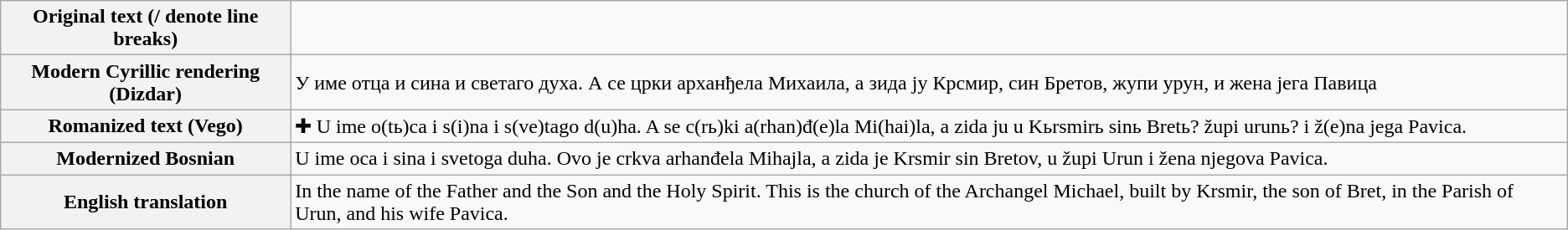<table class="wikitable">
<tr>
<th>Original text (/ denote line breaks)</th>
<td></td>
</tr>
<tr>
<th>Modern Cyrillic rendering (Dizdar)</th>
<td>У име отца и сина и светаго духа. А се црки арханђела Михаила, а зида ју Крсмир, син Бретов, жупи урун, и жена јега Павица</td>
</tr>
<tr>
<th>Romanized text (Vego)</th>
<td>✚ U ime o(tь)ca i s(i)na i s(ve)tago d(u)ha. A se c(rь)ki a(rhan)đ(e)la Mi(hai)la, a zida ju u Kьrsmirь sinь Bretь? župi urunь? i ž(e)na jega Pavica.</td>
</tr>
<tr>
<th>Modernized Bosnian</th>
<td>U ime oca i sina i svetoga duha. Ovo je crkva arhanđela Mihajla, a zida je Krsmir sin Bretov, u župi Urun i žena njegova Pavica.</td>
</tr>
<tr>
<th>English translation</th>
<td>In the name of the Father and the Son and the Holy Spirit. This is the church of the Archangel Michael, built by Krsmir, the son of Bret, in the Parish of Urun, and his wife Pavica.</td>
</tr>
</table>
